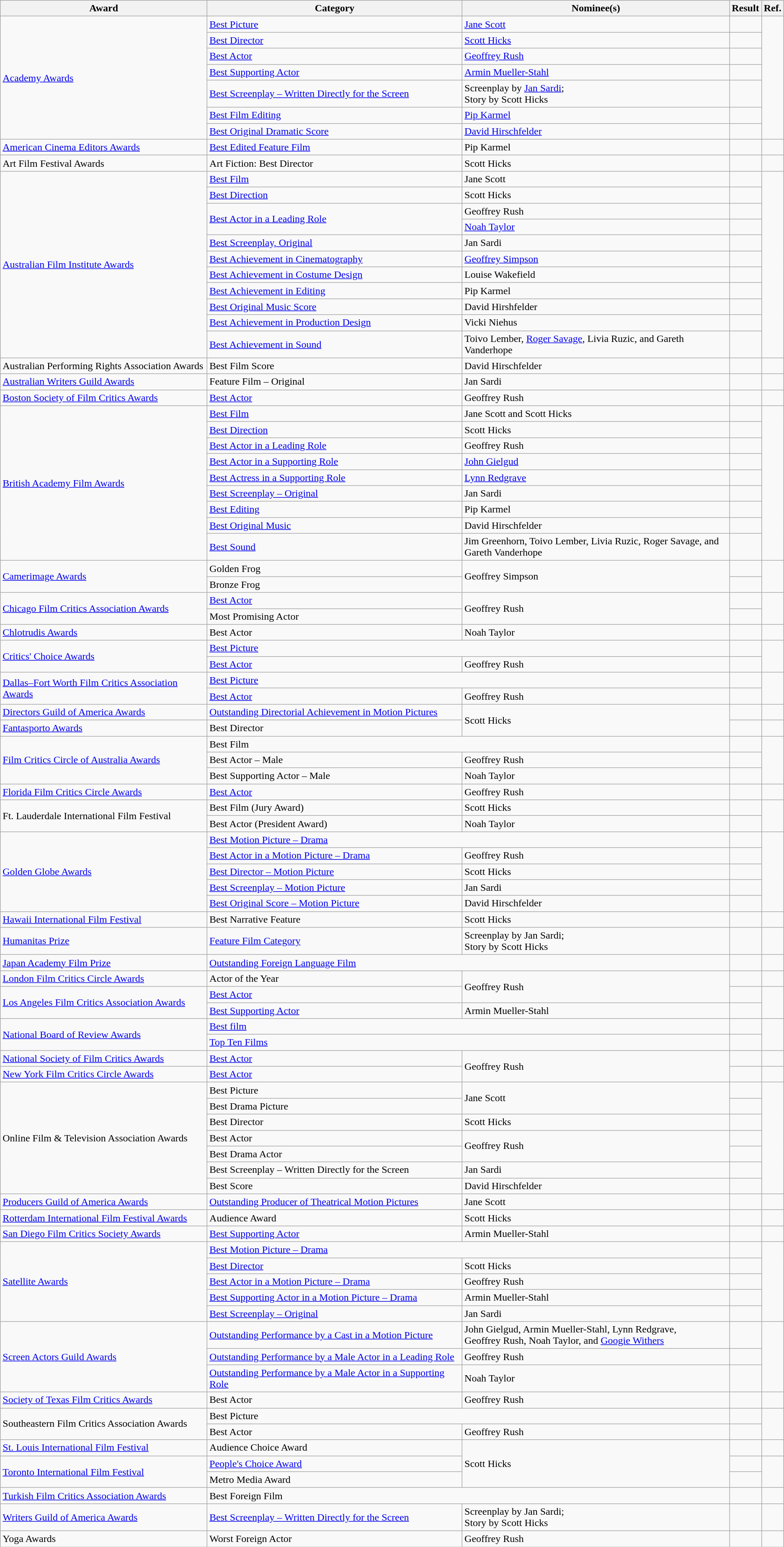<table class="wikitable plainrowheaders">
<tr>
<th>Award</th>
<th>Category</th>
<th>Nominee(s)</th>
<th>Result</th>
<th>Ref.</th>
</tr>
<tr>
<td rowspan="7"><a href='#'>Academy Awards</a></td>
<td><a href='#'>Best Picture</a></td>
<td><a href='#'>Jane Scott</a></td>
<td></td>
<td align="center" rowspan="7"></td>
</tr>
<tr>
<td><a href='#'>Best Director</a></td>
<td><a href='#'>Scott Hicks</a></td>
<td></td>
</tr>
<tr>
<td><a href='#'>Best Actor</a></td>
<td><a href='#'>Geoffrey Rush</a></td>
<td></td>
</tr>
<tr>
<td><a href='#'>Best Supporting Actor</a></td>
<td><a href='#'>Armin Mueller-Stahl</a></td>
<td></td>
</tr>
<tr>
<td><a href='#'>Best Screenplay – Written Directly for the Screen</a></td>
<td>Screenplay by <a href='#'>Jan Sardi</a>; <br> Story by Scott Hicks</td>
<td></td>
</tr>
<tr>
<td><a href='#'>Best Film Editing</a></td>
<td><a href='#'>Pip Karmel</a></td>
<td></td>
</tr>
<tr>
<td><a href='#'>Best Original Dramatic Score</a></td>
<td><a href='#'>David Hirschfelder</a></td>
<td></td>
</tr>
<tr>
<td><a href='#'>American Cinema Editors Awards</a></td>
<td><a href='#'>Best Edited Feature Film</a></td>
<td>Pip Karmel</td>
<td></td>
<td align="center"></td>
</tr>
<tr>
<td>Art Film Festival Awards</td>
<td>Art Fiction: Best Director</td>
<td>Scott Hicks</td>
<td></td>
<td align="center"></td>
</tr>
<tr>
<td rowspan="11"><a href='#'>Australian Film Institute Awards</a></td>
<td><a href='#'>Best Film</a></td>
<td>Jane Scott</td>
<td></td>
<td align="center" rowspan="11"></td>
</tr>
<tr>
<td><a href='#'>Best Direction</a></td>
<td>Scott Hicks</td>
<td></td>
</tr>
<tr>
<td rowspan="2"><a href='#'>Best Actor in a Leading Role</a></td>
<td>Geoffrey Rush</td>
<td></td>
</tr>
<tr>
<td><a href='#'>Noah Taylor</a></td>
<td></td>
</tr>
<tr>
<td><a href='#'>Best Screenplay, Original</a></td>
<td>Jan Sardi</td>
<td></td>
</tr>
<tr>
<td><a href='#'>Best Achievement in Cinematography</a></td>
<td><a href='#'>Geoffrey Simpson</a></td>
<td></td>
</tr>
<tr>
<td><a href='#'>Best Achievement in Costume Design</a></td>
<td>Louise Wakefield</td>
<td></td>
</tr>
<tr>
<td><a href='#'>Best Achievement in Editing</a></td>
<td>Pip Karmel</td>
<td></td>
</tr>
<tr>
<td><a href='#'>Best Original Music Score</a></td>
<td>David Hirshfelder</td>
<td></td>
</tr>
<tr>
<td><a href='#'>Best Achievement in Production Design</a></td>
<td>Vicki Niehus</td>
<td></td>
</tr>
<tr>
<td><a href='#'>Best Achievement in Sound</a></td>
<td>Toivo Lember, <a href='#'>Roger Savage</a>, Livia Ruzic, and Gareth Vanderhope</td>
<td></td>
</tr>
<tr>
<td>Australian Performing Rights Association Awards</td>
<td>Best Film Score</td>
<td>David Hirschfelder</td>
<td></td>
<td align="center"></td>
</tr>
<tr>
<td><a href='#'>Australian Writers Guild Awards</a></td>
<td>Feature Film – Original</td>
<td>Jan Sardi</td>
<td></td>
<td align="center"></td>
</tr>
<tr>
<td><a href='#'>Boston Society of Film Critics Awards</a></td>
<td><a href='#'>Best Actor</a></td>
<td>Geoffrey Rush</td>
<td></td>
<td align="center"></td>
</tr>
<tr>
<td rowspan="9"><a href='#'>British Academy Film Awards</a></td>
<td><a href='#'>Best Film</a></td>
<td>Jane Scott and Scott Hicks</td>
<td></td>
<td align="center" rowspan="9"></td>
</tr>
<tr>
<td><a href='#'>Best Direction</a></td>
<td>Scott Hicks</td>
<td></td>
</tr>
<tr>
<td><a href='#'>Best Actor in a Leading Role</a></td>
<td>Geoffrey Rush</td>
<td></td>
</tr>
<tr>
<td><a href='#'>Best Actor in a Supporting Role</a></td>
<td><a href='#'>John Gielgud</a></td>
<td></td>
</tr>
<tr>
<td><a href='#'>Best Actress in a Supporting Role</a></td>
<td><a href='#'>Lynn Redgrave</a></td>
<td></td>
</tr>
<tr>
<td><a href='#'>Best Screenplay – Original</a></td>
<td>Jan Sardi</td>
<td></td>
</tr>
<tr>
<td><a href='#'>Best Editing</a></td>
<td>Pip Karmel</td>
<td></td>
</tr>
<tr>
<td><a href='#'>Best Original Music</a></td>
<td>David Hirschfelder</td>
<td></td>
</tr>
<tr>
<td><a href='#'>Best Sound</a></td>
<td>Jim Greenhorn, Toivo Lember, Livia Ruzic, Roger Savage, and <br> Gareth Vanderhope</td>
<td></td>
</tr>
<tr>
<td rowspan="2"><a href='#'>Camerimage Awards</a></td>
<td>Golden Frog</td>
<td rowspan="2">Geoffrey Simpson</td>
<td></td>
<td align="center" rowspan="2"></td>
</tr>
<tr>
<td>Bronze Frog</td>
<td></td>
</tr>
<tr>
<td rowspan="2"><a href='#'>Chicago Film Critics Association Awards</a></td>
<td><a href='#'>Best Actor</a></td>
<td rowspan="2">Geoffrey Rush</td>
<td></td>
<td align="center" rowspan="2"></td>
</tr>
<tr>
<td>Most Promising Actor</td>
<td></td>
</tr>
<tr>
<td><a href='#'>Chlotrudis Awards</a></td>
<td>Best Actor</td>
<td>Noah Taylor</td>
<td></td>
<td align="center"></td>
</tr>
<tr>
<td rowspan="2"><a href='#'>Critics' Choice Awards</a></td>
<td colspan="2"><a href='#'>Best Picture</a></td>
<td></td>
<td align="center" rowspan="2"></td>
</tr>
<tr>
<td><a href='#'>Best Actor</a></td>
<td>Geoffrey Rush</td>
<td></td>
</tr>
<tr>
<td rowspan="2"><a href='#'>Dallas–Fort Worth Film Critics Association Awards</a></td>
<td colspan="2"><a href='#'>Best Picture</a></td>
<td></td>
<td align="center" rowspan="2"></td>
</tr>
<tr>
<td><a href='#'>Best Actor</a></td>
<td>Geoffrey Rush</td>
<td></td>
</tr>
<tr>
<td><a href='#'>Directors Guild of America Awards</a></td>
<td><a href='#'>Outstanding Directorial Achievement in Motion Pictures</a></td>
<td rowspan="2">Scott Hicks</td>
<td></td>
<td align="center"></td>
</tr>
<tr>
<td><a href='#'>Fantasporto Awards</a></td>
<td>Best Director</td>
<td></td>
<td align="center"></td>
</tr>
<tr>
<td rowspan="3"><a href='#'>Film Critics Circle of Australia Awards</a></td>
<td colspan="2">Best Film</td>
<td></td>
<td align="center" rowspan="3"></td>
</tr>
<tr>
<td>Best Actor – Male</td>
<td>Geoffrey Rush</td>
<td></td>
</tr>
<tr>
<td>Best Supporting Actor – Male</td>
<td>Noah Taylor</td>
<td></td>
</tr>
<tr>
<td><a href='#'>Florida Film Critics Circle Awards</a></td>
<td><a href='#'>Best Actor</a></td>
<td>Geoffrey Rush</td>
<td></td>
<td align="center"></td>
</tr>
<tr>
<td rowspan="2">Ft. Lauderdale International Film Festival</td>
<td>Best Film (Jury Award)</td>
<td>Scott Hicks</td>
<td></td>
<td align="center" rowspan="2"></td>
</tr>
<tr>
<td>Best Actor (President Award)</td>
<td>Noah Taylor</td>
<td></td>
</tr>
<tr>
<td rowspan="5"><a href='#'>Golden Globe Awards</a></td>
<td colspan="2"><a href='#'>Best Motion Picture – Drama</a></td>
<td></td>
<td align="center" rowspan="5"></td>
</tr>
<tr>
<td><a href='#'>Best Actor in a Motion Picture – Drama</a></td>
<td>Geoffrey Rush</td>
<td></td>
</tr>
<tr>
<td><a href='#'>Best Director – Motion Picture</a></td>
<td>Scott Hicks</td>
<td></td>
</tr>
<tr>
<td><a href='#'>Best Screenplay – Motion Picture</a></td>
<td>Jan Sardi</td>
<td></td>
</tr>
<tr>
<td><a href='#'>Best Original Score – Motion Picture</a></td>
<td>David Hirschfelder</td>
<td></td>
</tr>
<tr>
<td><a href='#'>Hawaii International Film Festival</a></td>
<td>Best Narrative Feature</td>
<td>Scott Hicks</td>
<td></td>
<td align="center"></td>
</tr>
<tr>
<td><a href='#'>Humanitas Prize</a></td>
<td><a href='#'>Feature Film Category</a></td>
<td>Screenplay by Jan Sardi; <br> Story by Scott Hicks</td>
<td></td>
<td align="center"></td>
</tr>
<tr>
<td><a href='#'>Japan Academy Film Prize</a></td>
<td colspan="2"><a href='#'>Outstanding Foreign Language Film</a></td>
<td></td>
<td align="center"></td>
</tr>
<tr>
<td><a href='#'>London Film Critics Circle Awards</a></td>
<td>Actor of the Year</td>
<td rowspan="2">Geoffrey Rush</td>
<td></td>
<td align="center"></td>
</tr>
<tr>
<td rowspan="2"><a href='#'>Los Angeles Film Critics Association Awards</a></td>
<td><a href='#'>Best Actor</a></td>
<td></td>
<td align="center" rowspan="2"></td>
</tr>
<tr>
<td><a href='#'>Best Supporting Actor</a></td>
<td>Armin Mueller-Stahl</td>
<td></td>
</tr>
<tr>
<td rowspan="2"><a href='#'>National Board of Review Awards</a></td>
<td colspan="2"><a href='#'>Best film</a></td>
<td></td>
<td align="center" rowspan="2"></td>
</tr>
<tr>
<td colspan="2"><a href='#'>Top Ten Films</a></td>
<td></td>
</tr>
<tr>
<td><a href='#'>National Society of Film Critics Awards</a></td>
<td><a href='#'>Best Actor</a></td>
<td rowspan="2">Geoffrey Rush</td>
<td></td>
<td align="center"></td>
</tr>
<tr>
<td><a href='#'>New York Film Critics Circle Awards</a></td>
<td><a href='#'>Best Actor</a></td>
<td></td>
<td align="center"></td>
</tr>
<tr>
<td rowspan="7">Online Film & Television Association Awards</td>
<td>Best Picture</td>
<td rowspan="2">Jane Scott</td>
<td></td>
<td align="center" rowspan="7"></td>
</tr>
<tr>
<td>Best Drama Picture</td>
<td></td>
</tr>
<tr>
<td>Best Director</td>
<td>Scott Hicks</td>
<td></td>
</tr>
<tr>
<td>Best Actor</td>
<td rowspan="2">Geoffrey Rush</td>
<td></td>
</tr>
<tr>
<td>Best Drama Actor</td>
<td></td>
</tr>
<tr>
<td>Best Screenplay – Written Directly for the Screen</td>
<td>Jan Sardi</td>
<td></td>
</tr>
<tr>
<td>Best Score</td>
<td>David Hirschfelder</td>
<td></td>
</tr>
<tr>
<td><a href='#'>Producers Guild of America Awards</a></td>
<td><a href='#'>Outstanding Producer of Theatrical Motion Pictures</a></td>
<td>Jane Scott</td>
<td></td>
<td align="center"></td>
</tr>
<tr>
<td><a href='#'>Rotterdam International Film Festival Awards</a></td>
<td>Audience Award</td>
<td>Scott Hicks</td>
<td></td>
<td align="center"></td>
</tr>
<tr>
<td><a href='#'>San Diego Film Critics Society Awards</a></td>
<td><a href='#'>Best Supporting Actor</a></td>
<td>Armin Mueller-Stahl</td>
<td></td>
<td align="center"></td>
</tr>
<tr>
<td rowspan="5"><a href='#'>Satellite Awards</a></td>
<td colspan="2"><a href='#'>Best Motion Picture – Drama</a></td>
<td></td>
<td align="center" rowspan="5"></td>
</tr>
<tr>
<td><a href='#'>Best Director</a></td>
<td>Scott Hicks</td>
<td></td>
</tr>
<tr>
<td><a href='#'>Best Actor in a Motion Picture – Drama</a></td>
<td>Geoffrey Rush</td>
<td></td>
</tr>
<tr>
<td><a href='#'>Best Supporting Actor in a Motion Picture – Drama</a></td>
<td>Armin Mueller-Stahl</td>
<td></td>
</tr>
<tr>
<td><a href='#'>Best Screenplay – Original</a></td>
<td>Jan Sardi</td>
<td></td>
</tr>
<tr>
<td rowspan="3"><a href='#'>Screen Actors Guild Awards</a></td>
<td><a href='#'>Outstanding Performance by a Cast in a Motion Picture</a></td>
<td>John Gielgud, Armin Mueller-Stahl, Lynn Redgrave, <br> Geoffrey Rush, Noah Taylor, and <a href='#'>Googie Withers</a></td>
<td></td>
<td align="center" rowspan="3"></td>
</tr>
<tr>
<td><a href='#'>Outstanding Performance by a Male Actor in a Leading Role</a></td>
<td>Geoffrey Rush</td>
<td></td>
</tr>
<tr>
<td><a href='#'>Outstanding Performance by a Male Actor in a Supporting Role</a></td>
<td>Noah Taylor</td>
<td></td>
</tr>
<tr>
<td><a href='#'>Society of Texas Film Critics Awards</a></td>
<td>Best Actor</td>
<td>Geoffrey Rush</td>
<td></td>
<td align="center"></td>
</tr>
<tr>
<td rowspan="2">Southeastern Film Critics Association Awards</td>
<td colspan="2">Best Picture</td>
<td></td>
<td align="center" rowspan="2"></td>
</tr>
<tr>
<td>Best Actor</td>
<td>Geoffrey Rush</td>
<td></td>
</tr>
<tr>
<td><a href='#'>St. Louis International Film Festival</a></td>
<td>Audience Choice Award</td>
<td rowspan="3">Scott Hicks</td>
<td></td>
</tr>
<tr>
<td rowspan="2"><a href='#'>Toronto International Film Festival</a></td>
<td><a href='#'>People's Choice Award</a></td>
<td></td>
<td align="center" rowspan="2"></td>
</tr>
<tr>
<td>Metro Media Award</td>
<td></td>
</tr>
<tr>
<td><a href='#'>Turkish Film Critics Association Awards</a></td>
<td colspan="2">Best Foreign Film</td>
<td></td>
<td align="center"></td>
</tr>
<tr>
<td><a href='#'>Writers Guild of America Awards</a></td>
<td><a href='#'>Best Screenplay – Written Directly for the Screen</a></td>
<td>Screenplay by Jan Sardi; <br> Story by Scott Hicks</td>
<td></td>
<td align="center"></td>
</tr>
<tr>
<td>Yoga Awards</td>
<td>Worst Foreign Actor</td>
<td>Geoffrey Rush</td>
<td></td>
<td align="center"></td>
</tr>
</table>
